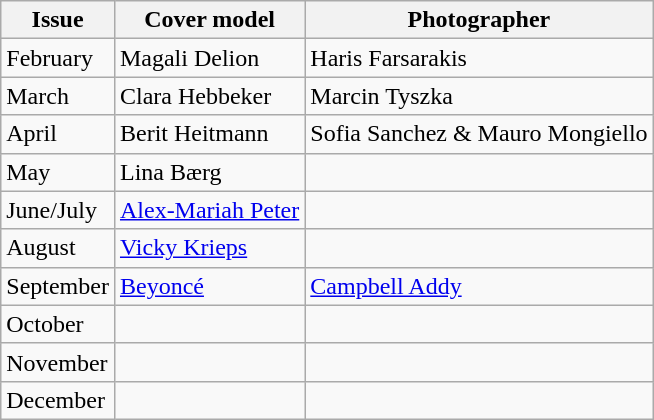<table class="sortable wikitable">
<tr>
<th>Issue</th>
<th>Cover model</th>
<th>Photographer</th>
</tr>
<tr>
<td>February</td>
<td>Magali Delion</td>
<td>Haris Farsarakis</td>
</tr>
<tr>
<td>March</td>
<td>Clara Hebbeker</td>
<td>Marcin Tyszka</td>
</tr>
<tr>
<td>April</td>
<td>Berit Heitmann</td>
<td>Sofia Sanchez & Mauro Mongiello</td>
</tr>
<tr>
<td>May</td>
<td>Lina Bærg</td>
<td></td>
</tr>
<tr>
<td>June/July</td>
<td><a href='#'>Alex-Mariah Peter</a></td>
<td></td>
</tr>
<tr>
<td>August</td>
<td><a href='#'>Vicky Krieps</a></td>
<td></td>
</tr>
<tr>
<td>September</td>
<td><a href='#'>Beyoncé</a></td>
<td><a href='#'>Campbell Addy</a></td>
</tr>
<tr>
<td>October</td>
<td></td>
<td></td>
</tr>
<tr>
<td>November</td>
<td></td>
<td></td>
</tr>
<tr>
<td>December</td>
<td></td>
<td></td>
</tr>
</table>
